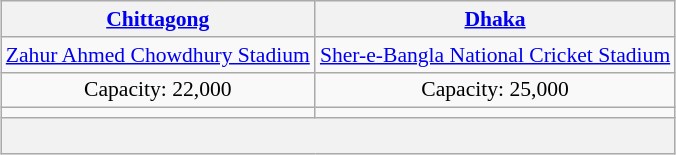<table class="wikitable" style="margin:1em auto; text-align:center; font-size:90%">
<tr>
<th><a href='#'>Chittagong</a></th>
<th><a href='#'>Dhaka</a></th>
</tr>
<tr>
<td><a href='#'>Zahur Ahmed Chowdhury Stadium</a></td>
<td><a href='#'>Sher-e-Bangla National Cricket Stadium</a></td>
</tr>
<tr>
<td>Capacity: 22,000</td>
<td>Capacity: 25,000</td>
</tr>
<tr>
<td></td>
<td></td>
</tr>
<tr>
<th colspan=2><br></th>
</tr>
</table>
